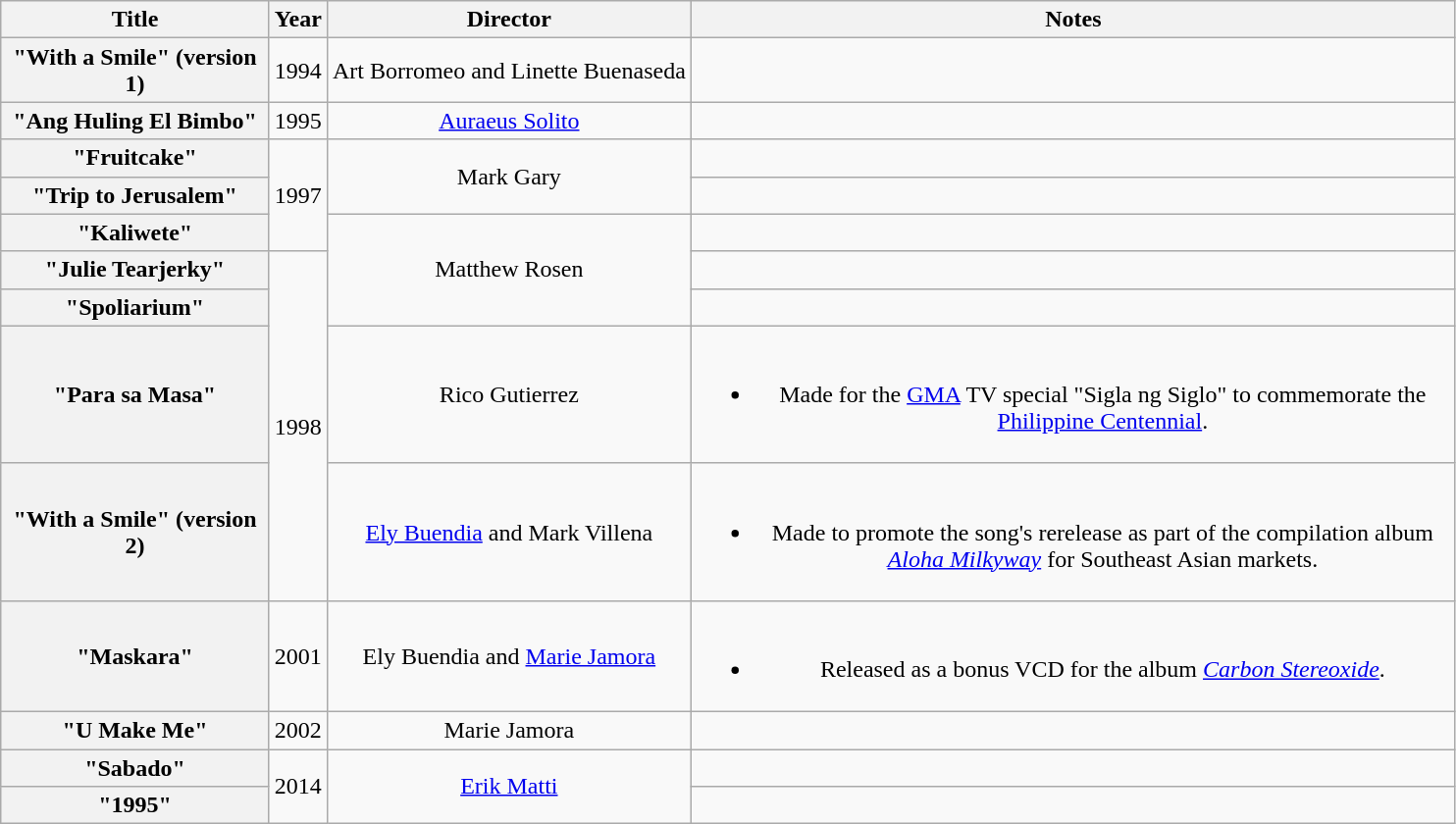<table class="wikitable plainrowheaders" style="text-align:center">
<tr>
<th width="175">Title</th>
<th>Year</th>
<th>Director</th>
<th scope="col" style="width:32em;">Notes</th>
</tr>
<tr>
<th scope="row">"With a Smile" (version 1)</th>
<td>1994</td>
<td>Art Borromeo and Linette Buenaseda</td>
<td></td>
</tr>
<tr>
<th scope="row">"Ang Huling El Bimbo"</th>
<td>1995</td>
<td><a href='#'>Auraeus Solito</a></td>
<td></td>
</tr>
<tr>
<th scope="row">"Fruitcake"</th>
<td rowspan="3">1997</td>
<td rowspan="2">Mark Gary</td>
<td></td>
</tr>
<tr>
<th scope="row">"Trip to Jerusalem"</th>
<td></td>
</tr>
<tr>
<th scope="row">"Kaliwete"</th>
<td rowspan="3">Matthew Rosen</td>
<td></td>
</tr>
<tr>
<th scope="row">"Julie Tearjerky"</th>
<td rowspan="4">1998</td>
<td></td>
</tr>
<tr>
<th scope="row">"Spoliarium"</th>
<td></td>
</tr>
<tr>
<th scope="row">"Para sa Masa"</th>
<td>Rico Gutierrez</td>
<td><br><ul><li>Made for the <a href='#'>GMA</a> TV special "Sigla ng Siglo" to commemorate the <a href='#'>Philippine Centennial</a>.</li></ul></td>
</tr>
<tr>
<th scope="row">"With a Smile" (version 2)</th>
<td><a href='#'>Ely Buendia</a> and Mark Villena</td>
<td><br><ul><li>Made to promote the song's rerelease as part of the compilation album <em><a href='#'>Aloha Milkyway</a></em> for Southeast Asian markets.</li></ul></td>
</tr>
<tr>
<th scope="row">"Maskara"</th>
<td>2001</td>
<td>Ely Buendia and <a href='#'>Marie Jamora</a></td>
<td><br><ul><li>Released as a bonus VCD for the album <em><a href='#'>Carbon Stereoxide</a></em>.</li></ul></td>
</tr>
<tr>
<th scope="row">"U Make Me"</th>
<td>2002</td>
<td>Marie Jamora</td>
<td></td>
</tr>
<tr>
<th scope="row">"Sabado"</th>
<td rowspan="2">2014</td>
<td rowspan="2"><a href='#'>Erik Matti</a></td>
<td></td>
</tr>
<tr>
<th scope="row">"1995"</th>
<td></td>
</tr>
</table>
